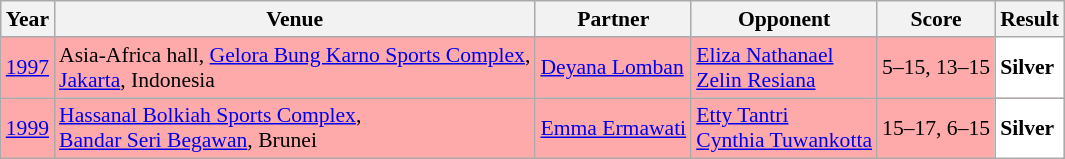<table class="sortable wikitable" style="font-size: 90%;">
<tr>
<th>Year</th>
<th>Venue</th>
<th>Partner</th>
<th>Opponent</th>
<th>Score</th>
<th>Result</th>
</tr>
<tr style="background:#FFAAAA">
<td align="center"><a href='#'>1997</a></td>
<td align="left">Asia-Africa hall, <a href='#'>Gelora Bung Karno Sports Complex</a>,<br><a href='#'>Jakarta</a>, Indonesia</td>
<td align="left"> <a href='#'>Deyana Lomban</a></td>
<td align="left"> <a href='#'>Eliza Nathanael</a> <br>  <a href='#'>Zelin Resiana</a></td>
<td align="left">5–15, 13–15</td>
<td style="text-align:left; background:white"> <strong>Silver</strong></td>
</tr>
<tr style="background:#FFAAAA">
<td align="center"><a href='#'>1999</a></td>
<td align="left"><a href='#'>Hassanal Bolkiah Sports Complex</a>,<br><a href='#'>Bandar Seri Begawan</a>, Brunei</td>
<td align="left"> <a href='#'>Emma Ermawati</a></td>
<td align="left"> <a href='#'>Etty Tantri</a> <br>  <a href='#'>Cynthia Tuwankotta</a></td>
<td align="left">15–17, 6–15</td>
<td style="text-align:left; background:white"> <strong>Silver</strong></td>
</tr>
</table>
